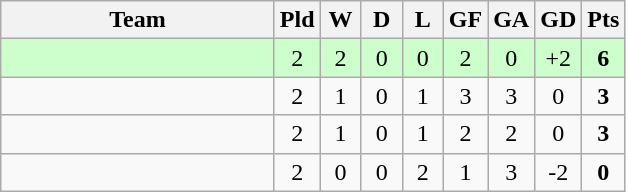<table class="wikitable" style="text-align: center;">
<tr>
<th width=175>Team</th>
<th width=20 abbr="Played">Pld</th>
<th width=20 abbr="Won">W</th>
<th width=20 abbr="Drawn">D</th>
<th width=20 abbr="Lost">L</th>
<th width=20 abbr="Goals for">GF</th>
<th width=20 abbr="Goals against">GA</th>
<th width=20 abbr="Goal difference">GD</th>
<th width=20 abbr="Points">Pts</th>
</tr>
<tr bgcolor="#ccffcc">
<td align=left></td>
<td>2</td>
<td>2</td>
<td>0</td>
<td>0</td>
<td>2</td>
<td>0</td>
<td>+2</td>
<td><strong>6</strong></td>
</tr>
<tr>
<td align=left></td>
<td>2</td>
<td>1</td>
<td>0</td>
<td>1</td>
<td>3</td>
<td>3</td>
<td>0</td>
<td><strong>3</strong></td>
</tr>
<tr>
<td align=left></td>
<td>2</td>
<td>1</td>
<td>0</td>
<td>1</td>
<td>2</td>
<td>2</td>
<td>0</td>
<td><strong>3</strong></td>
</tr>
<tr>
<td align=left></td>
<td>2</td>
<td>0</td>
<td>0</td>
<td>2</td>
<td>1</td>
<td>3</td>
<td>-2</td>
<td><strong>0</strong></td>
</tr>
</table>
